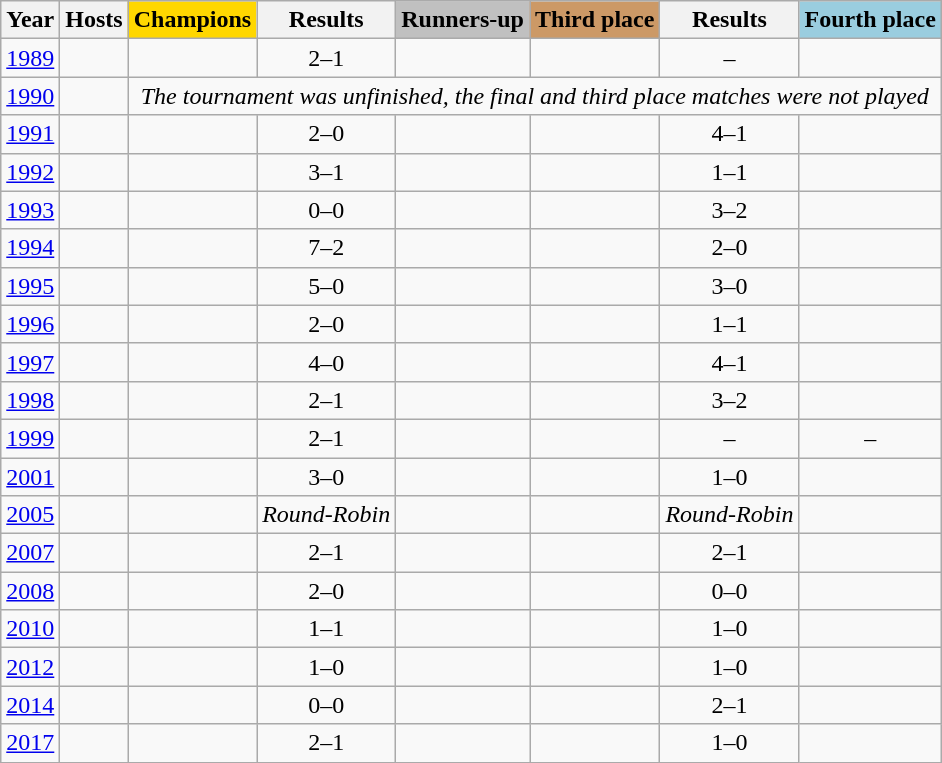<table class="wikitable" style="text-align: center;">
<tr>
<th>Year</th>
<th>Hosts</th>
<th style="background:gold">Champions</th>
<th>Results</th>
<th style="background:silver">Runners-up</th>
<th style="background:#c96">Third place</th>
<th>Results</th>
<th style="background:#9acddf">Fourth place</th>
</tr>
<tr>
<td><a href='#'>1989</a></td>
<td></td>
<td></td>
<td>2–1</td>
<td></td>
<td></td>
<td>–</td>
<td></td>
</tr>
<tr>
<td><a href='#'>1990</a></td>
<td></td>
<td colspan=6><em>The tournament was unfinished, the final and third place matches were not played</em></td>
</tr>
<tr>
<td><a href='#'>1991</a></td>
<td></td>
<td></td>
<td>2–0</td>
<td></td>
<td></td>
<td>4–1</td>
<td></td>
</tr>
<tr>
<td><a href='#'>1992</a></td>
<td></td>
<td></td>
<td>3–1</td>
<td></td>
<td></td>
<td>1–1<br><small></small></td>
<td></td>
</tr>
<tr>
<td><a href='#'>1993</a></td>
<td></td>
<td></td>
<td>0–0<br><small></small></td>
<td></td>
<td></td>
<td>3–2</td>
<td></td>
</tr>
<tr>
<td><a href='#'>1994</a></td>
<td></td>
<td></td>
<td>7–2</td>
<td></td>
<td></td>
<td>2–0</td>
<td></td>
</tr>
<tr>
<td><a href='#'>1995</a></td>
<td><br></td>
<td></td>
<td>5–0</td>
<td></td>
<td></td>
<td>3–0</td>
<td></td>
</tr>
<tr>
<td><a href='#'>1996</a></td>
<td></td>
<td></td>
<td>2–0</td>
<td></td>
<td></td>
<td>1–1<br><small></small></td>
<td></td>
</tr>
<tr>
<td><a href='#'>1997</a></td>
<td><br></td>
<td></td>
<td>4–0</td>
<td></td>
<td></td>
<td>4–1</td>
<td></td>
</tr>
<tr>
<td><a href='#'>1998</a></td>
<td><br></td>
<td></td>
<td>2–1</td>
<td></td>
<td></td>
<td>3–2</td>
<td></td>
</tr>
<tr>
<td><a href='#'>1999</a></td>
<td></td>
<td></td>
<td>2–1</td>
<td></td>
<td><br></td>
<td>–</td>
<td>–</td>
</tr>
<tr>
<td><a href='#'>2001</a></td>
<td></td>
<td></td>
<td>3–0</td>
<td></td>
<td></td>
<td>1–0</td>
<td></td>
</tr>
<tr>
<td><a href='#'>2005</a></td>
<td></td>
<td></td>
<td><em>Round-Robin</em></td>
<td></td>
<td></td>
<td><em>Round-Robin</em></td>
<td></td>
</tr>
<tr>
<td><a href='#'>2007</a></td>
<td></td>
<td></td>
<td>2–1</td>
<td></td>
<td></td>
<td>2–1</td>
<td></td>
</tr>
<tr>
<td><a href='#'>2008</a></td>
<td></td>
<td></td>
<td>2–0</td>
<td></td>
<td></td>
<td>0–0<br><small></small></td>
<td></td>
</tr>
<tr>
<td><a href='#'>2010</a></td>
<td></td>
<td></td>
<td>1–1<br><small></small></td>
<td></td>
<td></td>
<td>1–0</td>
<td></td>
</tr>
<tr>
<td><a href='#'>2012</a></td>
<td></td>
<td></td>
<td>1–0</td>
<td></td>
<td></td>
<td>1–0</td>
<td></td>
</tr>
<tr>
<td><a href='#'>2014</a></td>
<td></td>
<td></td>
<td>0–0<br><small></small></td>
<td></td>
<td></td>
<td>2–1</td>
<td></td>
</tr>
<tr>
<td><a href='#'>2017</a></td>
<td></td>
<td></td>
<td>2–1</td>
<td></td>
<td></td>
<td>1–0</td>
<td></td>
</tr>
</table>
